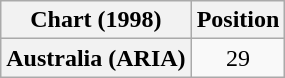<table class="wikitable plainrowheaders" style="text-align:center">
<tr>
<th scope="col">Chart (1998)</th>
<th scope="col">Position</th>
</tr>
<tr>
<th scope="row">Australia (ARIA)</th>
<td>29</td>
</tr>
</table>
